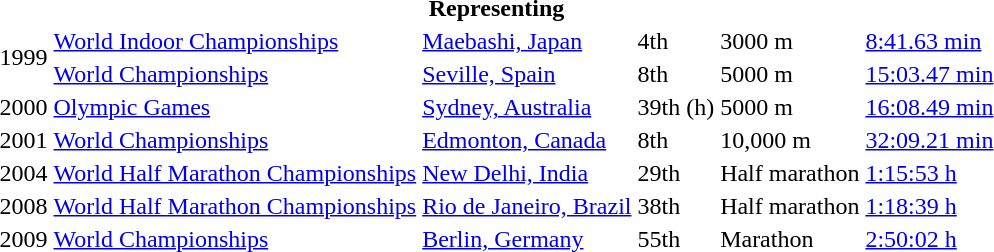<table>
<tr>
<th colspan="6">Representing </th>
</tr>
<tr>
<td rowspan=2>1999</td>
<td><a href='#'>World Indoor Championships</a></td>
<td><a href='#'>Maebashi, Japan</a></td>
<td>4th</td>
<td>3000 m</td>
<td><a href='#'>8:41.63 min</a></td>
</tr>
<tr>
<td><a href='#'>World Championships</a></td>
<td><a href='#'>Seville, Spain</a></td>
<td>8th</td>
<td>5000 m</td>
<td><a href='#'>15:03.47 min</a></td>
</tr>
<tr>
<td>2000</td>
<td><a href='#'>Olympic Games</a></td>
<td><a href='#'>Sydney, Australia</a></td>
<td>39th (h)</td>
<td>5000 m</td>
<td><a href='#'>16:08.49 min</a></td>
</tr>
<tr>
<td>2001</td>
<td><a href='#'>World Championships</a></td>
<td><a href='#'>Edmonton, Canada</a></td>
<td>8th</td>
<td>10,000 m</td>
<td><a href='#'>32:09.21 min</a></td>
</tr>
<tr>
<td>2004</td>
<td><a href='#'>World Half Marathon Championships</a></td>
<td><a href='#'>New Delhi, India</a></td>
<td>29th</td>
<td>Half marathon</td>
<td><a href='#'>1:15:53 h</a></td>
</tr>
<tr>
<td>2008</td>
<td><a href='#'>World Half Marathon Championships</a></td>
<td><a href='#'>Rio de Janeiro, Brazil</a></td>
<td>38th</td>
<td>Half marathon</td>
<td><a href='#'>1:18:39 h</a></td>
</tr>
<tr>
<td>2009</td>
<td><a href='#'>World Championships</a></td>
<td><a href='#'>Berlin, Germany</a></td>
<td>55th</td>
<td>Marathon</td>
<td><a href='#'>2:50:02 h</a></td>
</tr>
</table>
